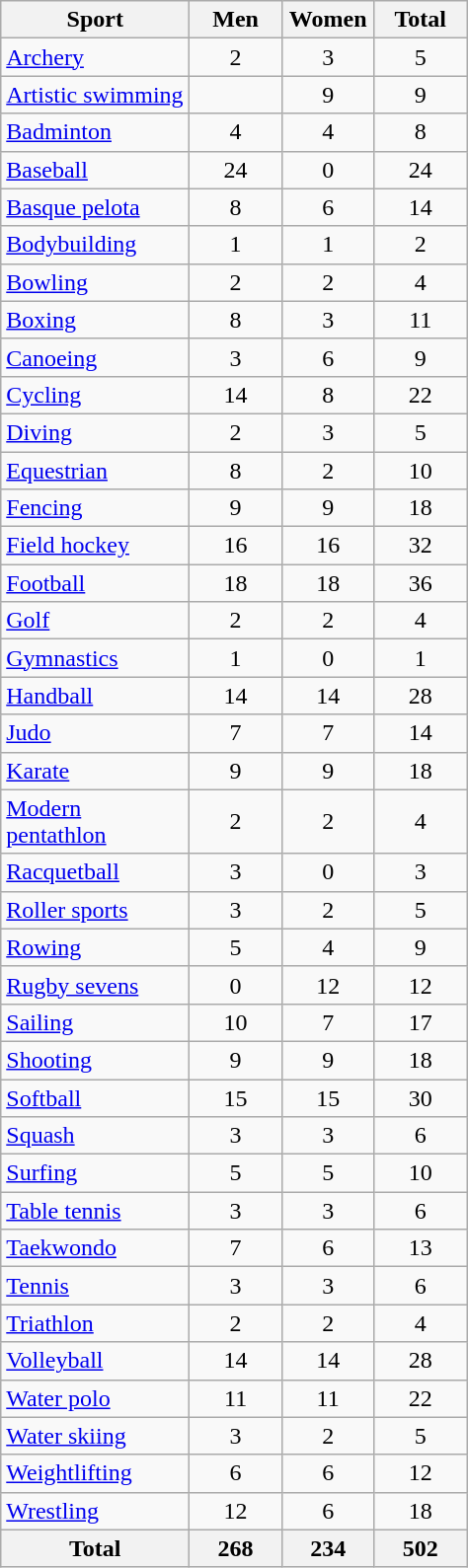<table class="wikitable sortable" style="text-align:center;">
<tr>
<th width=120>Sport</th>
<th width=55>Men</th>
<th width=55>Women</th>
<th width=55>Total</th>
</tr>
<tr>
<td align=left><a href='#'>Archery</a></td>
<td>2</td>
<td>3</td>
<td>5</td>
</tr>
<tr>
<td align=left><a href='#'>Artistic swimming</a></td>
<td></td>
<td>9</td>
<td>9</td>
</tr>
<tr>
<td align=left><a href='#'>Badminton</a></td>
<td>4</td>
<td>4</td>
<td>8</td>
</tr>
<tr>
<td align=left><a href='#'>Baseball</a></td>
<td>24</td>
<td>0</td>
<td>24</td>
</tr>
<tr>
<td align=left><a href='#'>Basque pelota</a></td>
<td>8</td>
<td>6</td>
<td>14</td>
</tr>
<tr>
<td align=left><a href='#'>Bodybuilding</a></td>
<td>1</td>
<td>1</td>
<td>2</td>
</tr>
<tr>
<td align=left><a href='#'>Bowling</a></td>
<td>2</td>
<td>2</td>
<td>4</td>
</tr>
<tr>
<td align=left><a href='#'>Boxing</a></td>
<td>8</td>
<td>3</td>
<td>11</td>
</tr>
<tr>
<td align=left><a href='#'>Canoeing</a></td>
<td>3</td>
<td>6</td>
<td>9</td>
</tr>
<tr>
<td align=left><a href='#'>Cycling</a></td>
<td>14</td>
<td>8</td>
<td>22</td>
</tr>
<tr>
<td align=left><a href='#'>Diving</a></td>
<td>2</td>
<td>3</td>
<td>5</td>
</tr>
<tr>
<td align=left><a href='#'>Equestrian</a></td>
<td>8</td>
<td>2</td>
<td>10</td>
</tr>
<tr>
<td align=left><a href='#'>Fencing</a></td>
<td>9</td>
<td>9</td>
<td>18</td>
</tr>
<tr>
<td align=left><a href='#'>Field hockey</a></td>
<td>16</td>
<td>16</td>
<td>32</td>
</tr>
<tr>
<td align=left><a href='#'>Football</a></td>
<td>18</td>
<td>18</td>
<td>36</td>
</tr>
<tr>
<td align=left><a href='#'>Golf</a></td>
<td>2</td>
<td>2</td>
<td>4</td>
</tr>
<tr>
<td align=left><a href='#'>Gymnastics</a></td>
<td>1</td>
<td>0</td>
<td>1</td>
</tr>
<tr>
<td align=left><a href='#'>Handball</a></td>
<td>14</td>
<td>14</td>
<td>28</td>
</tr>
<tr>
<td align=left><a href='#'>Judo</a></td>
<td>7</td>
<td>7</td>
<td>14</td>
</tr>
<tr>
<td align=left><a href='#'>Karate</a></td>
<td>9</td>
<td>9</td>
<td>18</td>
</tr>
<tr>
<td align=left><a href='#'>Modern pentathlon</a></td>
<td>2</td>
<td>2</td>
<td>4</td>
</tr>
<tr>
<td align=left><a href='#'>Racquetball</a></td>
<td>3</td>
<td>0</td>
<td>3</td>
</tr>
<tr>
<td align=left><a href='#'>Roller sports</a></td>
<td>3</td>
<td>2</td>
<td>5</td>
</tr>
<tr>
<td align=left><a href='#'>Rowing</a></td>
<td>5</td>
<td>4</td>
<td>9</td>
</tr>
<tr>
<td align=left><a href='#'>Rugby sevens</a></td>
<td>0</td>
<td>12</td>
<td>12</td>
</tr>
<tr>
<td align=left><a href='#'>Sailing</a></td>
<td>10</td>
<td>7</td>
<td>17</td>
</tr>
<tr>
<td align=left><a href='#'>Shooting</a></td>
<td>9</td>
<td>9</td>
<td>18</td>
</tr>
<tr>
<td align=left><a href='#'>Softball</a></td>
<td>15</td>
<td>15</td>
<td>30</td>
</tr>
<tr>
<td align=left><a href='#'>Squash</a></td>
<td>3</td>
<td>3</td>
<td>6</td>
</tr>
<tr>
<td align=left><a href='#'>Surfing</a></td>
<td>5</td>
<td>5</td>
<td>10</td>
</tr>
<tr>
<td align=left><a href='#'>Table tennis</a></td>
<td>3</td>
<td>3</td>
<td>6</td>
</tr>
<tr>
<td align=left><a href='#'>Taekwondo</a></td>
<td>7</td>
<td>6</td>
<td>13</td>
</tr>
<tr>
<td align=left><a href='#'>Tennis</a></td>
<td>3</td>
<td>3</td>
<td>6</td>
</tr>
<tr>
<td align=left><a href='#'>Triathlon</a></td>
<td>2</td>
<td>2</td>
<td>4</td>
</tr>
<tr>
<td align=left><a href='#'>Volleyball</a></td>
<td>14</td>
<td>14</td>
<td>28</td>
</tr>
<tr>
<td align=left><a href='#'>Water polo</a></td>
<td>11</td>
<td>11</td>
<td>22</td>
</tr>
<tr>
<td align=left><a href='#'>Water skiing</a></td>
<td>3</td>
<td>2</td>
<td>5</td>
</tr>
<tr>
<td align=left><a href='#'>Weightlifting</a></td>
<td>6</td>
<td>6</td>
<td>12</td>
</tr>
<tr>
<td align=left><a href='#'>Wrestling</a></td>
<td>12</td>
<td>6</td>
<td>18</td>
</tr>
<tr>
<th>Total</th>
<th>268</th>
<th>234</th>
<th>502</th>
</tr>
</table>
